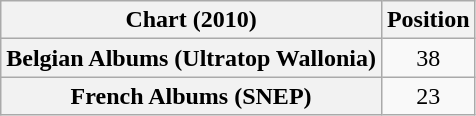<table class="wikitable sortable plainrowheaders" style="text-align:center">
<tr>
<th scope="col">Chart (2010)</th>
<th scope="col">Position</th>
</tr>
<tr>
<th scope="row">Belgian Albums (Ultratop Wallonia)</th>
<td>38</td>
</tr>
<tr>
<th scope="row">French Albums (SNEP)</th>
<td>23</td>
</tr>
</table>
